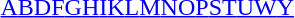<table id="toc" class="toc" summary="Class">
<tr>
<th></th>
</tr>
<tr>
<td style="text-align:center;"><a href='#'>A</a><a href='#'>B</a><a href='#'>D</a><a href='#'>F</a><a href='#'>G</a><a href='#'>H</a><a href='#'>I</a><a href='#'>K</a><a href='#'>L</a><a href='#'>M</a><a href='#'>N</a><a href='#'>O</a><a href='#'>P</a><a href='#'>S</a><a href='#'>T</a><a href='#'>U</a><a href='#'>W</a><a href='#'>Y</a></td>
</tr>
</table>
